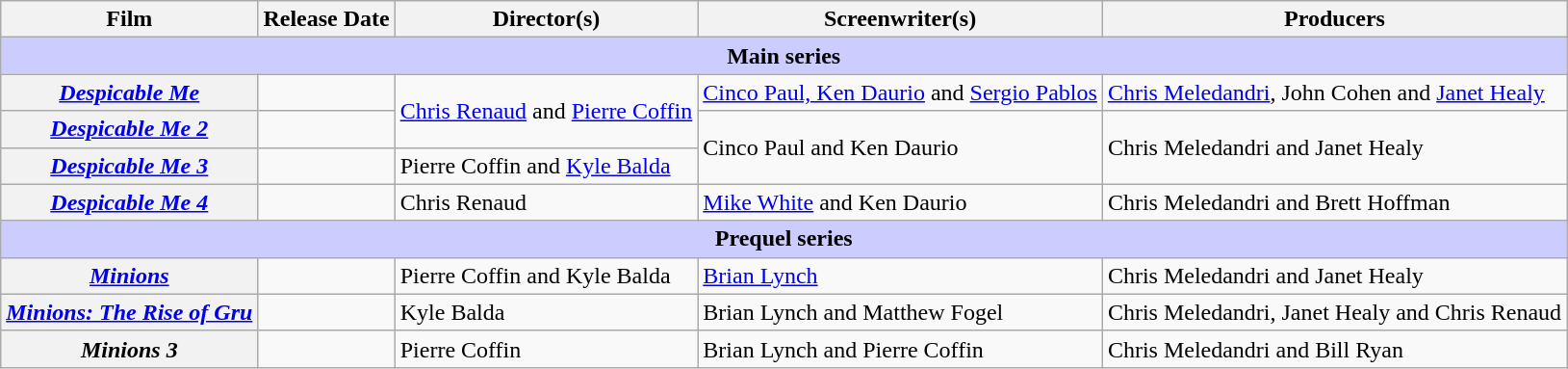<table class="wikitable plainrowheaders defaultcenter col2left;">
<tr>
<th>Film</th>
<th>Release Date</th>
<th>Director(s)</th>
<th>Screenwriter(s)</th>
<th>Producers</th>
</tr>
<tr>
<th colspan="5" style="background:#ccf;">Main series</th>
</tr>
<tr>
<th scope="row"><em><a href='#'>Despicable Me</a></em></th>
<td></td>
<td rowspan="2"><a href='#'>Chris Renaud</a> and <a href='#'>Pierre Coffin</a></td>
<td><a href='#'>Cinco Paul, Ken Daurio</a> and <a href='#'>Sergio Pablos</a></td>
<td><a href='#'>Chris Meledandri</a>, John Cohen and <a href='#'>Janet Healy</a></td>
</tr>
<tr>
<th scope="row"><em><a href='#'>Despicable Me 2</a></em></th>
<td></td>
<td rowspan="2">Cinco Paul and Ken Daurio</td>
<td rowspan="2">Chris Meledandri and Janet Healy</td>
</tr>
<tr>
<th scope="row"><em><a href='#'>Despicable Me 3</a></em></th>
<td></td>
<td>Pierre Coffin and <a href='#'>Kyle Balda</a></td>
</tr>
<tr>
<th scope="row"><em><a href='#'>Despicable Me 4</a></em></th>
<td></td>
<td>Chris Renaud</td>
<td><a href='#'>Mike White</a> and Ken Daurio</td>
<td>Chris Meledandri and Brett Hoffman</td>
</tr>
<tr>
<th colspan="5" style="background:#ccf;">Prequel series</th>
</tr>
<tr>
<th scope="row"><em><a href='#'>Minions</a></em></th>
<td></td>
<td>Pierre Coffin and Kyle Balda</td>
<td><a href='#'>Brian Lynch</a></td>
<td>Chris Meledandri and Janet Healy</td>
</tr>
<tr>
<th scope="row"><em><a href='#'>Minions: The Rise of Gru</a></em></th>
<td></td>
<td>Kyle Balda</td>
<td>Brian Lynch and Matthew Fogel</td>
<td>Chris Meledandri, Janet Healy and Chris Renaud</td>
</tr>
<tr>
<th scope="row"><em>Minions 3</em></th>
<td></td>
<td>Pierre Coffin</td>
<td>Brian Lynch and Pierre Coffin</td>
<td>Chris Meledandri and Bill Ryan</td>
</tr>
</table>
